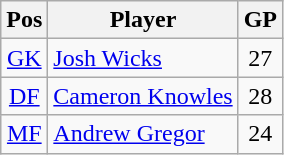<table class=wikitable>
<tr>
<th>Pos</th>
<th>Player</th>
<th>GP</th>
</tr>
<tr>
<td align="center"><a href='#'>GK</a></td>
<td> <a href='#'>Josh Wicks</a></td>
<td align="center">27</td>
</tr>
<tr>
<td align="center"><a href='#'>DF</a></td>
<td> <a href='#'>Cameron Knowles</a></td>
<td align="center">28</td>
</tr>
<tr>
<td align="center"><a href='#'>MF</a></td>
<td> <a href='#'>Andrew Gregor</a></td>
<td align="center">24</td>
</tr>
</table>
